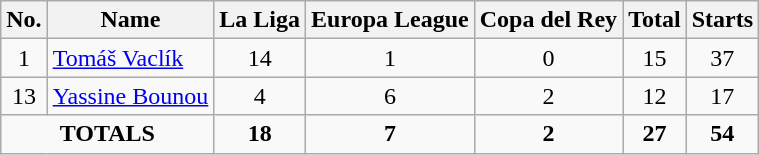<table class="wikitable" style="text-align: center;">
<tr>
<th>No.</th>
<th>Name</th>
<th>La Liga</th>
<th>Europa League</th>
<th>Copa del Rey</th>
<th>Total</th>
<th>Starts</th>
</tr>
<tr>
<td>1</td>
<td align=left> <a href='#'>Tomáš Vaclík</a></td>
<td>14</td>
<td>1</td>
<td>0</td>
<td>15</td>
<td>37</td>
</tr>
<tr>
<td>13</td>
<td align=left> <a href='#'>Yassine Bounou</a></td>
<td>4</td>
<td>6</td>
<td>2</td>
<td>12</td>
<td>17</td>
</tr>
<tr>
<td colspan=2><strong>TOTALS</strong></td>
<td><strong>18</strong></td>
<td><strong>7</strong></td>
<td><strong>2</strong></td>
<td><strong>27</strong></td>
<td><strong>54</strong></td>
</tr>
</table>
